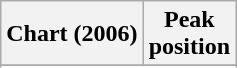<table class="wikitable sortable plainrowheaders" style="text-align:center">
<tr>
<th scope="col">Chart (2006)</th>
<th scope="col">Peak<br>position</th>
</tr>
<tr>
</tr>
<tr>
</tr>
<tr>
</tr>
</table>
